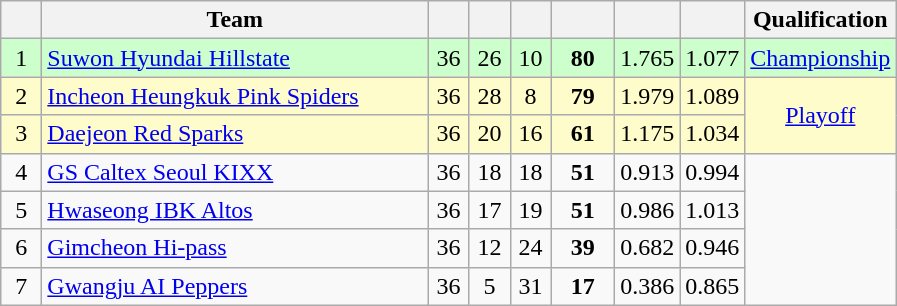<table class="wikitable" style="text-align:center;">
<tr>
<th width=20></th>
<th width=250>Team</th>
<th width=20></th>
<th width=20></th>
<th width=20></th>
<th width=35></th>
<th width=35></th>
<th width=35></th>
<th width=50>Qualification</th>
</tr>
<tr bgcolor=#ccffcc>
<td>1</td>
<td align=left><a href='#'>Suwon Hyundai Hillstate</a></td>
<td>36</td>
<td>26</td>
<td>10</td>
<td><strong>80</strong></td>
<td>1.765</td>
<td>1.077</td>
<td><a href='#'>Championship</a></td>
</tr>
<tr bgcolor=#fffccc>
<td>2</td>
<td align=left><a href='#'>Incheon Heungkuk Pink Spiders</a></td>
<td>36</td>
<td>28</td>
<td>8</td>
<td><strong>79</strong></td>
<td>1.979</td>
<td>1.089</td>
<td rowspan="2"><a href='#'>Playoff</a></td>
</tr>
<tr bgcolor=#fffccc>
<td>3</td>
<td align=left><a href='#'>Daejeon Red Sparks</a></td>
<td>36</td>
<td>20</td>
<td>16</td>
<td><strong>61</strong></td>
<td>1.175</td>
<td>1.034</td>
</tr>
<tr 3>
<td>4</td>
<td align=left><a href='#'>GS Caltex Seoul KIXX</a></td>
<td>36</td>
<td>18</td>
<td>18</td>
<td><strong>51</strong></td>
<td>0.913</td>
<td>0.994</td>
</tr>
<tr>
<td>5</td>
<td align=left><a href='#'>Hwaseong IBK Altos</a></td>
<td>36</td>
<td>17</td>
<td>19</td>
<td><strong>51</strong></td>
<td>0.986</td>
<td>1.013</td>
</tr>
<tr>
<td>6</td>
<td align=left><a href='#'>Gimcheon Hi-pass</a></td>
<td>36</td>
<td>12</td>
<td>24</td>
<td><strong>39</strong></td>
<td>0.682</td>
<td>0.946</td>
</tr>
<tr>
<td>7</td>
<td align=left><a href='#'>Gwangju AI Peppers</a></td>
<td>36</td>
<td>5</td>
<td>31</td>
<td><strong>17</strong></td>
<td>0.386</td>
<td>0.865</td>
</tr>
</table>
